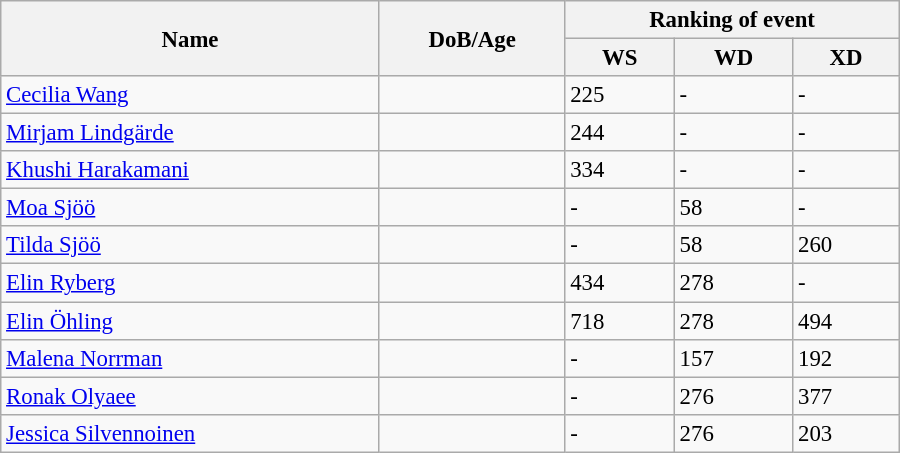<table class="wikitable" style="width:600px; font-size:95%;">
<tr>
<th rowspan="2" align="left">Name</th>
<th rowspan="2" align="left">DoB/Age</th>
<th colspan="3" align="center">Ranking of event</th>
</tr>
<tr>
<th align="center">WS</th>
<th>WD</th>
<th align="center">XD</th>
</tr>
<tr>
<td><a href='#'>Cecilia Wang</a></td>
<td></td>
<td>225</td>
<td>-</td>
<td>-</td>
</tr>
<tr>
<td><a href='#'>Mirjam Lindgärde</a></td>
<td></td>
<td>244</td>
<td>-</td>
<td>-</td>
</tr>
<tr>
<td><a href='#'>Khushi Harakamani</a></td>
<td></td>
<td>334</td>
<td>-</td>
<td>-</td>
</tr>
<tr>
<td><a href='#'>Moa Sjöö</a></td>
<td></td>
<td>-</td>
<td>58</td>
<td>-</td>
</tr>
<tr>
<td><a href='#'>Tilda Sjöö</a></td>
<td></td>
<td>-</td>
<td>58</td>
<td>260</td>
</tr>
<tr>
<td><a href='#'>Elin Ryberg</a></td>
<td></td>
<td>434</td>
<td>278</td>
<td>-</td>
</tr>
<tr>
<td><a href='#'>Elin Öhling</a></td>
<td></td>
<td>718</td>
<td>278</td>
<td>494</td>
</tr>
<tr>
<td><a href='#'>Malena Norrman</a></td>
<td></td>
<td>-</td>
<td>157</td>
<td>192</td>
</tr>
<tr>
<td><a href='#'>Ronak Olyaee</a></td>
<td></td>
<td>-</td>
<td>276</td>
<td>377</td>
</tr>
<tr>
<td><a href='#'>Jessica Silvennoinen</a></td>
<td></td>
<td>-</td>
<td>276</td>
<td>203</td>
</tr>
</table>
